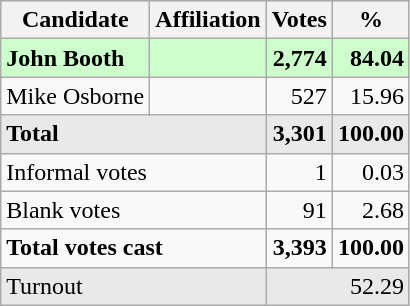<table class="wikitable">
<tr style="background:#e9e9e9;">
<th>Candidate</th>
<th>Affiliation</th>
<th>Votes</th>
<th>%</th>
</tr>
<tr style="text-align:right;background:#cfc;">
<td style="text-align:left;"><strong>John Booth</strong></td>
<td style="text-align:left;"></td>
<td><strong>2,774</strong></td>
<td><strong>84.04</strong></td>
</tr>
<tr style="text-align:right;">
<td style="text-align:left;">Mike Osborne</td>
<td style="text-align:left;"></td>
<td>527</td>
<td>15.96</td>
</tr>
<tr style="background:#e9e9e9;text-align:right;">
<td colspan=2 style="text-align:left;"><strong>Total</strong></td>
<td><strong>3,301</strong></td>
<td><strong>100.00</strong></td>
</tr>
<tr style="text-align:right;">
<td colspan=2 style="text-align:left;">Informal votes</td>
<td>1</td>
<td>0.03</td>
</tr>
<tr style="text-align:right;">
<td colspan=2 style="text-align:left;">Blank votes</td>
<td>91</td>
<td>2.68</td>
</tr>
<tr style="text-align:right;">
<td colspan=2 style="text-align:left;"><strong>Total votes cast</strong></td>
<td><strong>3,393</strong></td>
<td><strong>100.00</strong></td>
</tr>
<tr style="background:#e9e9e9;text-align:right;">
<td colspan=2 style="text-align:left;">Turnout</td>
<td colspan=2>52.29</td>
</tr>
</table>
